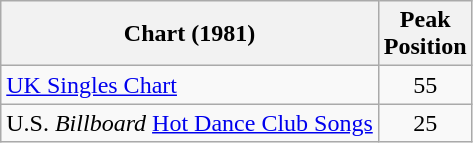<table class="wikitable sortable">
<tr>
<th>Chart (1981)</th>
<th>Peak<br>Position</th>
</tr>
<tr>
<td><a href='#'>UK Singles Chart</a></td>
<td align="center">55</td>
</tr>
<tr>
<td>U.S. <em>Billboard</em> <a href='#'>Hot Dance Club Songs</a></td>
<td align="center">25</td>
</tr>
</table>
